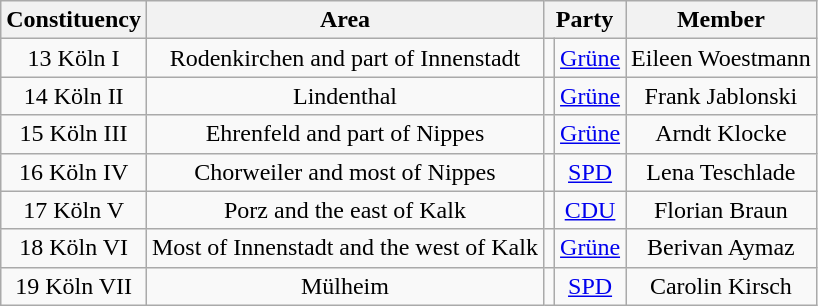<table class="wikitable" style="text-align:center">
<tr>
<th>Constituency</th>
<th>Area</th>
<th colspan=2>Party</th>
<th>Member</th>
</tr>
<tr>
<td>13 Köln I</td>
<td>Rodenkirchen and part of Innenstadt</td>
<td bgcolor=></td>
<td><a href='#'>Grüne</a></td>
<td>Eileen Woestmann</td>
</tr>
<tr>
<td>14 Köln II</td>
<td>Lindenthal</td>
<td bgcolor=></td>
<td><a href='#'>Grüne</a></td>
<td>Frank Jablonski</td>
</tr>
<tr>
<td>15 Köln III</td>
<td>Ehrenfeld and part of Nippes</td>
<td bgcolor=></td>
<td><a href='#'>Grüne</a></td>
<td>Arndt Klocke</td>
</tr>
<tr>
<td>16 Köln IV</td>
<td>Chorweiler and most of Nippes</td>
<td bgcolor=></td>
<td><a href='#'>SPD</a></td>
<td>Lena Teschlade</td>
</tr>
<tr>
<td>17 Köln V</td>
<td>Porz and the east of Kalk</td>
<td bgcolor=></td>
<td><a href='#'>CDU</a></td>
<td>Florian Braun</td>
</tr>
<tr>
<td>18 Köln VI</td>
<td>Most of Innenstadt and the west of Kalk</td>
<td bgcolor=></td>
<td><a href='#'>Grüne</a></td>
<td>Berivan Aymaz</td>
</tr>
<tr>
<td>19 Köln VII</td>
<td>Mülheim</td>
<td bgcolor=></td>
<td><a href='#'>SPD</a></td>
<td>Carolin Kirsch</td>
</tr>
</table>
